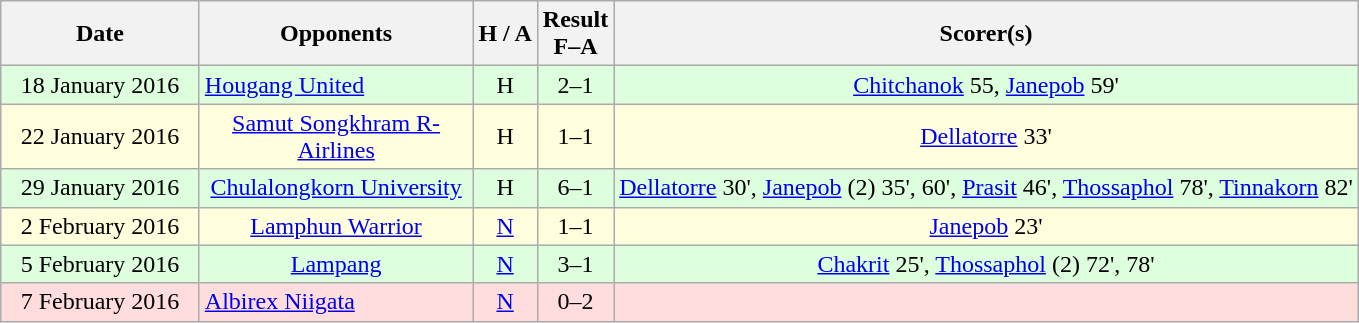<table class="wikitable" style="text-align:center">
<tr>
<th rowspan="1" width="125">Date</th>
<th rowspan="1" width="175">Opponents</th>
<th>H / A</th>
<th>Result<br>F–A</th>
<th>Scorer(s)</th>
</tr>
<tr bgcolor="#ddffdd">
<td>18 January 2016</td>
<td align="left"> <a href='#'>Hougang United</a></td>
<td>H</td>
<td>2–1</td>
<td><a href='#'>Chitchanok</a> 55, <a href='#'>Janepob</a> 59'</td>
</tr>
<tr bgcolor="#ffffdd">
<td>22 January 2016</td>
<td><a href='#'>Samut Songkhram R-Airlines</a></td>
<td>H</td>
<td>1–1</td>
<td><a href='#'>Dellatorre</a> 33'</td>
</tr>
<tr bgcolor="#ddffdd">
<td>29 January 2016</td>
<td><a href='#'>Chulalongkorn University</a></td>
<td>H</td>
<td>6–1</td>
<td><a href='#'>Dellatorre</a> 30', <a href='#'>Janepob</a> (2) 35', 60', <a href='#'>Prasit</a> 46', <a href='#'>Thossaphol</a> 78', <a href='#'>Tinnakorn</a> 82'</td>
</tr>
<tr bgcolor="#ffffdd">
<td>2 February 2016</td>
<td><a href='#'>Lamphun Warrior</a></td>
<td><a href='#'>N</a></td>
<td>1–1</td>
<td><a href='#'>Janepob</a> 23'</td>
</tr>
<tr bgcolor="#ddffdd">
<td>5 February 2016</td>
<td><a href='#'>Lampang</a></td>
<td><a href='#'>N</a></td>
<td>3–1</td>
<td><a href='#'>Chakrit</a> 25', <a href='#'>Thossaphol</a> (2) 72', 78'</td>
</tr>
<tr bgcolor="#ffdddd">
<td>7 February 2016</td>
<td align="left"> <a href='#'>Albirex Niigata</a></td>
<td><a href='#'>N</a></td>
<td>0–2</td>
<td></td>
</tr>
</table>
